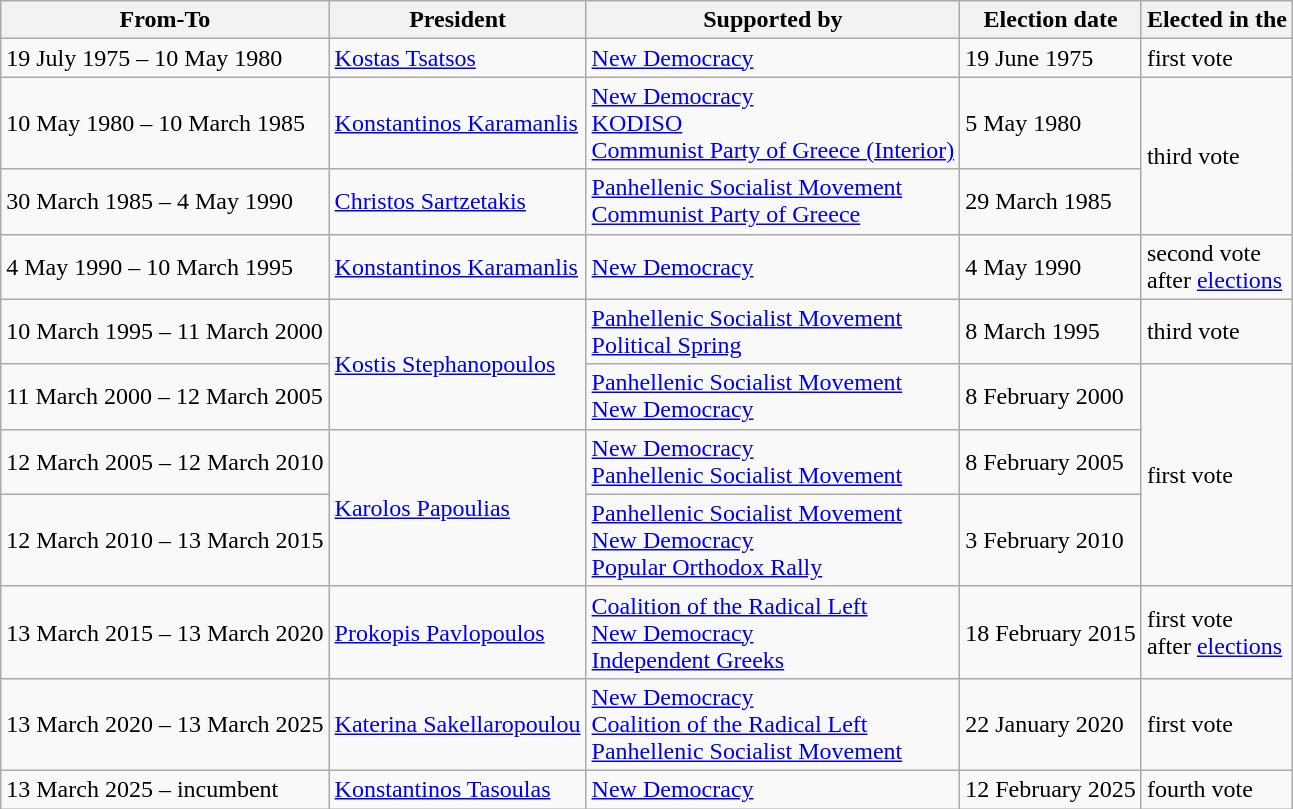<table class="wikitable">
<tr>
<th>From-To</th>
<th>President</th>
<th>Supported by</th>
<th>Election date</th>
<th>Elected in the</th>
</tr>
<tr>
<td>19 July 1975 – 10 May 1980</td>
<td><a href='#'>Kostas Tsatsos</a></td>
<td><a href='#'>New Democracy</a></td>
<td>19 June 1975</td>
<td>first vote</td>
</tr>
<tr>
<td>10 May 1980 – 10 March 1985</td>
<td><a href='#'>Konstantinos Karamanlis</a></td>
<td><a href='#'>New Democracy</a><br><a href='#'>KODISO</a><br><a href='#'>Communist Party of Greece (Interior)</a></td>
<td>5 May 1980</td>
<td rowspan="2">third vote</td>
</tr>
<tr>
<td>30 March 1985 – 4 May 1990</td>
<td><a href='#'>Christos Sartzetakis</a></td>
<td><a href='#'>Panhellenic Socialist Movement</a><br><a href='#'>Communist Party of Greece</a></td>
<td>29 March 1985</td>
</tr>
<tr>
<td>4 May 1990 – 10 March 1995</td>
<td><a href='#'>Konstantinos Karamanlis</a></td>
<td><a href='#'>New Democracy</a></td>
<td>4 May 1990</td>
<td>second vote<br>after <a href='#'>elections</a></td>
</tr>
<tr>
<td>10 March 1995 – 11 March 2000</td>
<td rowspan="2"><a href='#'>Kostis Stephanopoulos</a></td>
<td><a href='#'>Panhellenic Socialist Movement</a><br><a href='#'>Political Spring</a></td>
<td>8 March 1995</td>
<td>third vote</td>
</tr>
<tr>
<td>11 March 2000 – 12 March 2005</td>
<td><a href='#'>Panhellenic Socialist Movement</a><br><a href='#'>New Democracy</a></td>
<td>8 February 2000</td>
<td rowspan="3">first vote</td>
</tr>
<tr>
<td>12 March 2005 – 12 March 2010</td>
<td rowspan="2"><a href='#'>Karolos Papoulias</a></td>
<td><a href='#'>New Democracy</a><br><a href='#'>Panhellenic Socialist Movement</a></td>
<td>8 February 2005</td>
</tr>
<tr>
<td>12 March 2010 – 13 March 2015</td>
<td><a href='#'>Panhellenic Socialist Movement</a><br><a href='#'>New Democracy</a><br><a href='#'>Popular Orthodox Rally</a></td>
<td>3 February 2010</td>
</tr>
<tr>
<td>13 March 2015 – 13 March 2020</td>
<td><a href='#'>Prokopis Pavlopoulos</a></td>
<td><a href='#'>Coalition of the Radical Left</a><br><a href='#'>New Democracy</a><br><a href='#'>Independent Greeks</a></td>
<td>18 February 2015</td>
<td>first vote<br>after <a href='#'>elections</a></td>
</tr>
<tr>
<td>13 March 2020 – 13 March 2025</td>
<td><a href='#'>Katerina Sakellaropoulou</a></td>
<td><a href='#'>New Democracy</a><br><a href='#'>Coalition of the Radical Left</a><br><a href='#'>Panhellenic Socialist Movement</a></td>
<td>22 January 2020</td>
<td>first vote</td>
</tr>
<tr>
<td>13 March 2025 – incumbent</td>
<td><a href='#'>Konstantinos Tasoulas</a></td>
<td><a href='#'>New Democracy</a></td>
<td>12 February 2025</td>
<td>fourth vote</td>
</tr>
</table>
